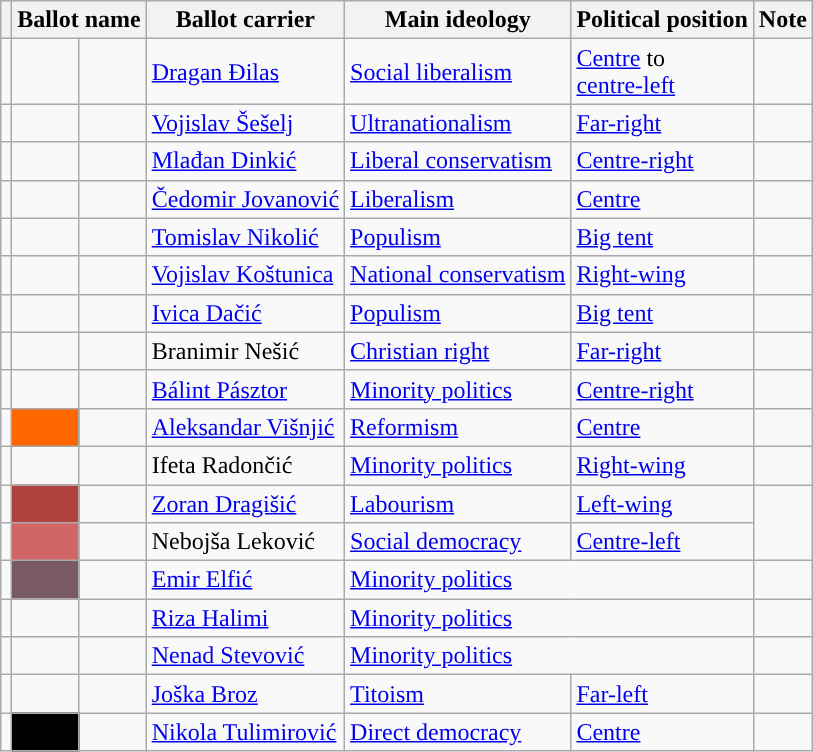<table class="wikitable">
<tr>
<th></th>
<th colspan="2">Ballot name</th>
<th>Ballot carrier</th>
<th>Main ideology</th>
<th>Political position</th>
<th>Note </th>
</tr>
<tr>
<td></td>
<td style="background:"></td>
<td></td>
<td><a href='#'>Dragan Đilas</a></td>
<td><a href='#'>Social liberalism</a></td>
<td><a href='#'>Centre</a> to<br><a href='#'>centre-left</a></td>
<td></td>
</tr>
<tr>
<td></td>
<td style="background:"></td>
<td></td>
<td><a href='#'>Vojislav Šešelj</a></td>
<td><a href='#'>Ultranationalism</a></td>
<td><a href='#'>Far-right</a></td>
<td></td>
</tr>
<tr>
<td></td>
<td style="background:"></td>
<td></td>
<td><a href='#'>Mlađan Dinkić</a></td>
<td><a href='#'>Liberal conservatism</a></td>
<td><a href='#'>Centre-right</a></td>
<td></td>
</tr>
<tr>
<td></td>
<td style="background:"></td>
<td></td>
<td><a href='#'>Čedomir Jovanović</a></td>
<td><a href='#'>Liberalism</a></td>
<td><a href='#'>Centre</a></td>
<td></td>
</tr>
<tr>
<td></td>
<td style="background:"></td>
<td></td>
<td><a href='#'>Tomislav Nikolić</a></td>
<td><a href='#'>Populism</a></td>
<td><a href='#'>Big tent</a></td>
<td></td>
</tr>
<tr>
<td></td>
<td style="background:"></td>
<td></td>
<td><a href='#'>Vojislav Koštunica</a></td>
<td><a href='#'>National conservatism</a></td>
<td><a href='#'>Right-wing</a></td>
<td></td>
</tr>
<tr>
<td></td>
<td style="background:"></td>
<td></td>
<td><a href='#'>Ivica Dačić</a></td>
<td><a href='#'>Populism</a></td>
<td><a href='#'>Big tent</a></td>
<td></td>
</tr>
<tr>
<td></td>
<td style="background:"></td>
<td></td>
<td>Branimir Nešić</td>
<td><a href='#'>Christian right</a></td>
<td><a href='#'>Far-right</a></td>
<td></td>
</tr>
<tr>
<td></td>
<td style="background:"></td>
<td></td>
<td><a href='#'>Bálint Pásztor</a></td>
<td><a href='#'>Minority politics</a></td>
<td><a href='#'>Centre-right</a></td>
<td></td>
</tr>
<tr>
<td></td>
<td style="background:#FF6600"></td>
<td></td>
<td><a href='#'>Aleksandar Višnjić</a></td>
<td><a href='#'>Reformism</a></td>
<td><a href='#'>Centre</a></td>
<td></td>
</tr>
<tr>
<td></td>
<td style="background:"></td>
<td></td>
<td>Ifeta Radončić</td>
<td><a href='#'>Minority politics</a></td>
<td><a href='#'>Right-wing</a></td>
<td></td>
</tr>
<tr>
<td></td>
<td style="background:#B0413E"></td>
<td></td>
<td><a href='#'>Zoran Dragišić</a></td>
<td><a href='#'>Labourism</a></td>
<td><a href='#'>Left-wing</a></td>
</tr>
<tr>
<td></td>
<td style="background:#D16666"></td>
<td></td>
<td>Nebojša Leković</td>
<td><a href='#'>Social democracy</a></td>
<td><a href='#'>Centre-left</a></td>
</tr>
<tr>
<td></td>
<td style="background:#785964"></td>
<td></td>
<td><a href='#'>Emir Elfić</a></td>
<td colspan="2"><a href='#'>Minority politics</a></td>
<td></td>
</tr>
<tr>
<td></td>
<td style="background:"></td>
<td></td>
<td><a href='#'>Riza Halimi</a></td>
<td colspan="2"><a href='#'>Minority politics</a></td>
<td></td>
</tr>
<tr>
<td></td>
<td style="background:"></td>
<td></td>
<td><a href='#'>Nenad Stevović</a></td>
<td colspan="2"><a href='#'>Minority politics</a></td>
<td></td>
</tr>
<tr>
<td></td>
<td style="background:"></td>
<td></td>
<td><a href='#'>Joška Broz</a></td>
<td><a href='#'>Titoism</a></td>
<td><a href='#'>Far-left</a></td>
<td></td>
</tr>
<tr>
<td></td>
<td style="background:black"></td>
<td></td>
<td><a href='#'>Nikola Tulimirović</a></td>
<td><a href='#'>Direct democracy</a></td>
<td><a href='#'>Centre</a></td>
<td></td>
</tr>
</table>
